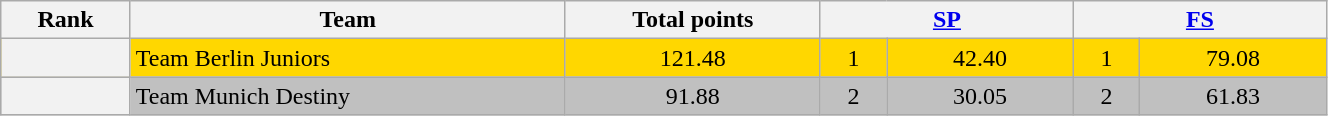<table class="wikitable sortable" style="text-align:center;" width="70%">
<tr>
<th scope="col">Rank</th>
<th scope="col">Team</th>
<th scope="col">Total points</th>
<th scope="col" colspan="2" width="80px"><a href='#'>SP</a></th>
<th scope="col" colspan="2" width="80px"><a href='#'>FS</a></th>
</tr>
<tr bgcolor="gold">
<th scope="row"></th>
<td align="left">Team Berlin Juniors</td>
<td>121.48</td>
<td>1</td>
<td>42.40</td>
<td>1</td>
<td>79.08</td>
</tr>
<tr bgcolor="silver">
<th scope="row"></th>
<td align="left">Team Munich Destiny</td>
<td>91.88</td>
<td>2</td>
<td>30.05</td>
<td>2</td>
<td>61.83</td>
</tr>
</table>
